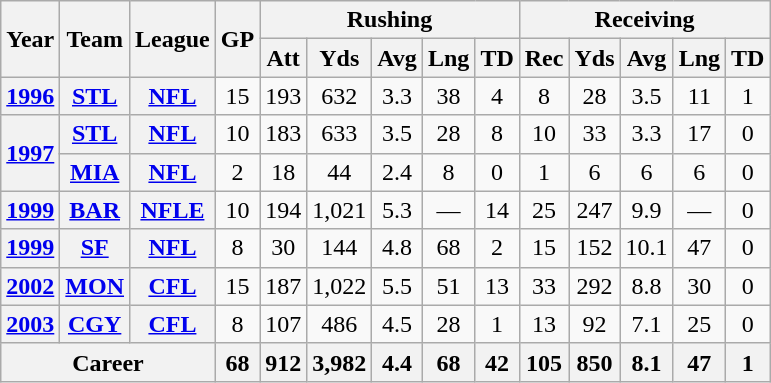<table class=wikitable style="text-align:center">
<tr>
<th rowspan="2">Year</th>
<th rowspan="2">Team</th>
<th rowspan="2">League</th>
<th rowspan="2">GP</th>
<th colspan="5">Rushing</th>
<th colspan="5">Receiving</th>
</tr>
<tr>
<th>Att</th>
<th>Yds</th>
<th>Avg</th>
<th>Lng</th>
<th>TD</th>
<th>Rec</th>
<th>Yds</th>
<th>Avg</th>
<th>Lng</th>
<th>TD</th>
</tr>
<tr>
<th><a href='#'>1996</a></th>
<th><a href='#'>STL</a></th>
<th><a href='#'>NFL</a></th>
<td>15</td>
<td>193</td>
<td>632</td>
<td>3.3</td>
<td>38</td>
<td>4</td>
<td>8</td>
<td>28</td>
<td>3.5</td>
<td>11</td>
<td>1</td>
</tr>
<tr>
<th rowspan="2"><a href='#'>1997</a></th>
<th><a href='#'>STL</a></th>
<th><a href='#'>NFL</a></th>
<td>10</td>
<td>183</td>
<td>633</td>
<td>3.5</td>
<td>28</td>
<td>8</td>
<td>10</td>
<td>33</td>
<td>3.3</td>
<td>17</td>
<td>0</td>
</tr>
<tr>
<th><a href='#'>MIA</a></th>
<th><a href='#'>NFL</a></th>
<td>2</td>
<td>18</td>
<td>44</td>
<td>2.4</td>
<td>8</td>
<td>0</td>
<td>1</td>
<td>6</td>
<td>6</td>
<td>6</td>
<td>0</td>
</tr>
<tr>
<th><a href='#'>1999</a></th>
<th><a href='#'>BAR</a></th>
<th><a href='#'>NFLE</a></th>
<td>10</td>
<td>194</td>
<td>1,021</td>
<td>5.3</td>
<td>—</td>
<td>14</td>
<td>25</td>
<td>247</td>
<td>9.9</td>
<td>—</td>
<td>0</td>
</tr>
<tr>
<th><a href='#'>1999</a></th>
<th><a href='#'>SF</a></th>
<th><a href='#'>NFL</a></th>
<td>8</td>
<td>30</td>
<td>144</td>
<td>4.8</td>
<td>68</td>
<td>2</td>
<td>15</td>
<td>152</td>
<td>10.1</td>
<td>47</td>
<td>0</td>
</tr>
<tr>
<th><a href='#'>2002</a></th>
<th><a href='#'>MON</a></th>
<th><a href='#'>CFL</a></th>
<td>15</td>
<td>187</td>
<td>1,022</td>
<td>5.5</td>
<td>51</td>
<td>13</td>
<td>33</td>
<td>292</td>
<td>8.8</td>
<td>30</td>
<td>0</td>
</tr>
<tr>
<th><a href='#'>2003</a></th>
<th><a href='#'>CGY</a></th>
<th><a href='#'>CFL</a></th>
<td>8</td>
<td>107</td>
<td>486</td>
<td>4.5</td>
<td>28</td>
<td>1</td>
<td>13</td>
<td>92</td>
<td>7.1</td>
<td>25</td>
<td>0</td>
</tr>
<tr>
<th colspan="3">Career</th>
<th>68</th>
<th>912</th>
<th>3,982</th>
<th>4.4</th>
<th>68</th>
<th>42</th>
<th>105</th>
<th>850</th>
<th>8.1</th>
<th>47</th>
<th>1</th>
</tr>
</table>
